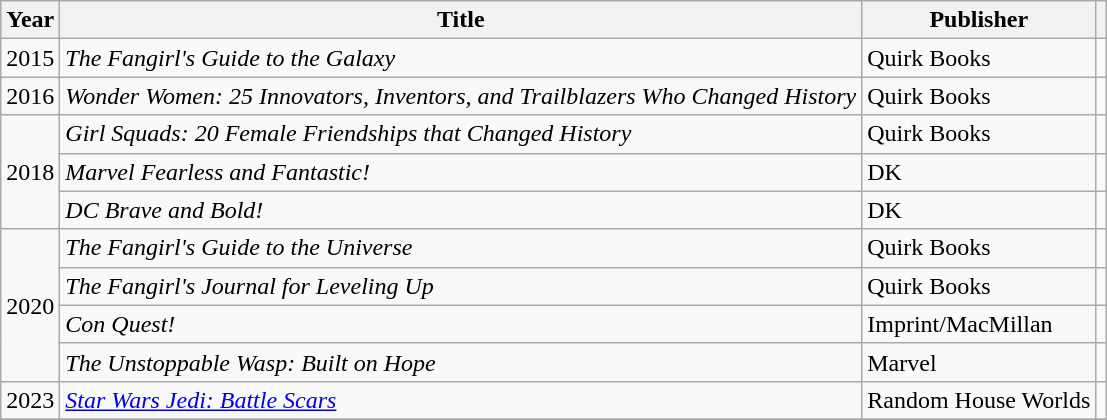<table class="wikitable sortable" style="text-align:left;">
<tr>
<th style=width:2em text-align:center;>Year</th>
<th>Title</th>
<th>Publisher</th>
<th class="unsortable"></th>
</tr>
<tr>
<td style="text-align:center;">2015</td>
<td><em>The Fangirl's Guide to the Galaxy</em></td>
<td>Quirk Books</td>
<td style="text-align:center;"></td>
</tr>
<tr>
<td style="text-align:center;">2016</td>
<td><em>Wonder Women: 25 Innovators, Inventors, and Trailblazers Who Changed History</em></td>
<td>Quirk Books</td>
<td style="text-align:center;"></td>
</tr>
<tr>
<td style="text-align:center;" rowspan="3">2018</td>
<td><em>Girl Squads: 20 Female Friendships that Changed History</em></td>
<td>Quirk Books</td>
<td style="text-align:center;"></td>
</tr>
<tr>
<td><em>Marvel Fearless and Fantastic!</em></td>
<td>DK</td>
<td style="text-align:center;"></td>
</tr>
<tr>
<td><em>DC Brave and Bold!</em></td>
<td>DK</td>
<td style="text-align:center;"></td>
</tr>
<tr>
<td style="text-align:center;" rowspan="4">2020</td>
<td><em>The Fangirl's Guide to the Universe</em></td>
<td>Quirk Books</td>
<td style="text-align:center;"></td>
</tr>
<tr>
<td><em>The Fangirl's Journal for Leveling Up</em></td>
<td>Quirk Books</td>
<td style="text-align:center;"></td>
</tr>
<tr>
<td><em>Con Quest!</em></td>
<td>Imprint/MacMillan</td>
<td style="text-align:center;"></td>
</tr>
<tr>
<td><em>The Unstoppable Wasp: Built on Hope</em></td>
<td>Marvel</td>
<td style="text-align:center;"></td>
</tr>
<tr>
<td style="text-align:center;">2023</td>
<td><em><a href='#'>Star Wars Jedi: Battle Scars</a></em></td>
<td>Random House Worlds</td>
<td style="text-align:center;"></td>
</tr>
<tr>
</tr>
</table>
